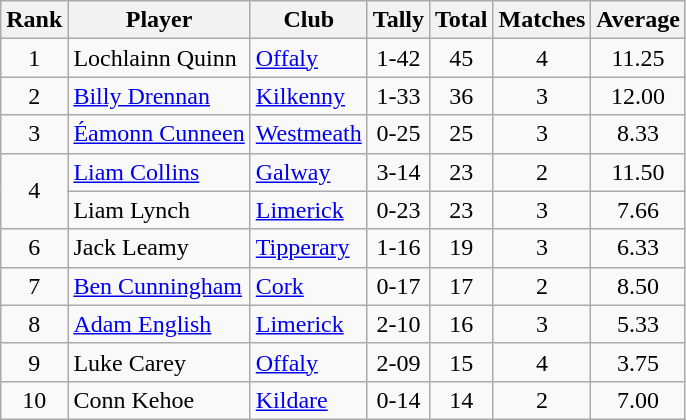<table class="wikitable">
<tr>
<th>Rank</th>
<th>Player</th>
<th>Club</th>
<th>Tally</th>
<th>Total</th>
<th>Matches</th>
<th>Average</th>
</tr>
<tr>
<td rowspan=1 align=center>1</td>
<td>Lochlainn Quinn</td>
<td><a href='#'>Offaly</a></td>
<td align=center>1-42</td>
<td align=center>45</td>
<td align=center>4</td>
<td align=center>11.25</td>
</tr>
<tr>
<td rowspan="1" style="text-align:center;">2</td>
<td><a href='#'>Billy Drennan</a></td>
<td><a href='#'>Kilkenny</a></td>
<td align=center>1-33</td>
<td align=center>36</td>
<td align=center>3</td>
<td align=center>12.00</td>
</tr>
<tr>
<td rowspan=1 align=center>3</td>
<td><a href='#'>Éamonn Cunneen</a></td>
<td><a href='#'>Westmeath</a></td>
<td align=center>0-25</td>
<td align=center>25</td>
<td align=center>3</td>
<td align=center>8.33</td>
</tr>
<tr>
<td rowspan="2" style="text-align:center;">4</td>
<td><a href='#'>Liam Collins</a></td>
<td><a href='#'>Galway</a></td>
<td align=center>3-14</td>
<td align=center>23</td>
<td align=center>2</td>
<td align=center>11.50</td>
</tr>
<tr>
<td>Liam Lynch</td>
<td><a href='#'>Limerick</a></td>
<td align=center>0-23</td>
<td align=center>23</td>
<td align=center>3</td>
<td align=center>7.66</td>
</tr>
<tr>
<td rowspan=1 align=center>6</td>
<td>Jack Leamy</td>
<td><a href='#'>Tipperary</a></td>
<td align=center>1-16</td>
<td align=center>19</td>
<td align=center>3</td>
<td align=center>6.33</td>
</tr>
<tr>
<td rowspan=1 align=center>7</td>
<td><a href='#'>Ben Cunningham</a></td>
<td><a href='#'>Cork</a></td>
<td align=center>0-17</td>
<td align=center>17</td>
<td align=center>2</td>
<td align=center>8.50</td>
</tr>
<tr>
<td rowspan="1" style="text-align:center;">8</td>
<td><a href='#'>Adam English</a></td>
<td><a href='#'>Limerick</a></td>
<td align=center>2-10</td>
<td align=center>16</td>
<td align=center>3</td>
<td align=center>5.33</td>
</tr>
<tr>
<td rowspan=1 align=center>9</td>
<td>Luke Carey</td>
<td><a href='#'>Offaly</a></td>
<td align=center>2-09</td>
<td align=center>15</td>
<td align=center>4</td>
<td align=center>3.75</td>
</tr>
<tr>
<td rowspan="1" style="text-align:center;">10</td>
<td>Conn Kehoe</td>
<td><a href='#'>Kildare</a></td>
<td align=center>0-14</td>
<td align=center>14</td>
<td align=center>2</td>
<td align=center>7.00</td>
</tr>
</table>
